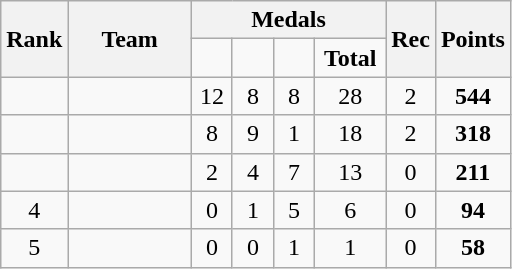<table class="wikitable">
<tr>
<th rowspan=2>Rank</th>
<th style="width:75px;" rowspan="2">Team</th>
<th colspan=4>Medals</th>
<th rowspan=2>Rec</th>
<th rowspan=2>Points</th>
</tr>
<tr style="text-align:center;">
<td style="width:20px; "></td>
<td style="width:20px; "></td>
<td style="width:20px; "></td>
<td style="width:40px; "><strong>Total</strong></td>
</tr>
<tr>
<td align=center></td>
<td></td>
<td align=center>12</td>
<td align=center>8</td>
<td align=center>8</td>
<td align=center>28</td>
<td align=center>2</td>
<td align=center><strong>544</strong></td>
</tr>
<tr>
<td align=center></td>
<td></td>
<td align=center>8</td>
<td align=center>9</td>
<td align=center>1</td>
<td align=center>18</td>
<td align=center>2</td>
<td align=center><strong>318</strong></td>
</tr>
<tr>
<td align=center></td>
<td></td>
<td align=center>2</td>
<td align=center>4</td>
<td align=center>7</td>
<td align=center>13</td>
<td align=center>0</td>
<td align=center><strong>211</strong></td>
</tr>
<tr>
<td align=center>4</td>
<td></td>
<td align=center>0</td>
<td align=center>1</td>
<td align=center>5</td>
<td align=center>6</td>
<td align=center>0</td>
<td align=center><strong>94</strong></td>
</tr>
<tr>
<td align=center>5</td>
<td></td>
<td align=center>0</td>
<td align=center>0</td>
<td align=center>1</td>
<td align=center>1</td>
<td align=center>0</td>
<td align=center><strong>58</strong></td>
</tr>
</table>
